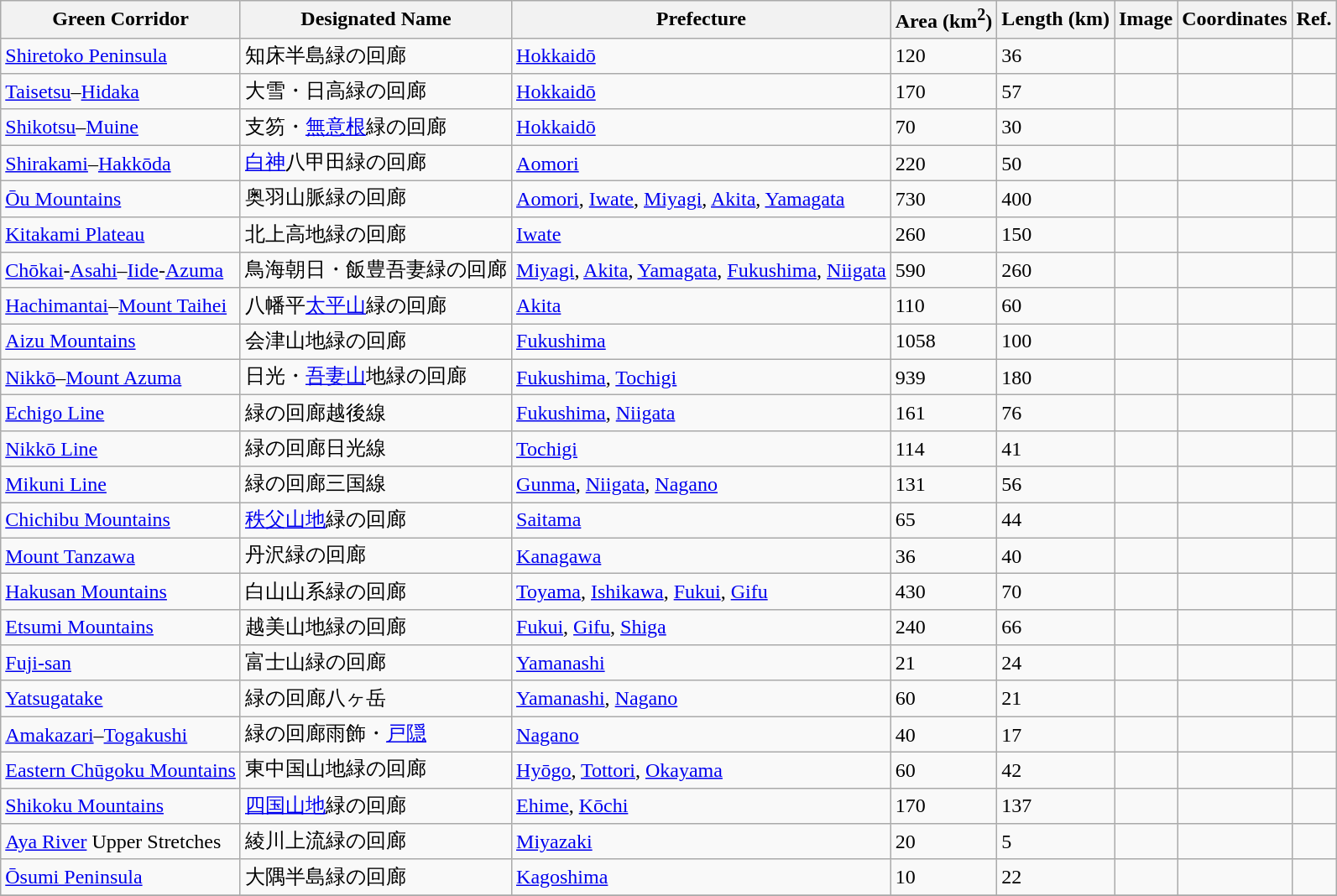<table class="wikitable sortable">
<tr>
<th>Green Corridor</th>
<th>Designated Name</th>
<th>Prefecture</th>
<th>Area (km<sup>2</sup>)</th>
<th>Length (km)</th>
<th class="unsortable">Image</th>
<th class="unsortable">Coordinates</th>
<th class="unsortable">Ref.</th>
</tr>
<tr>
<td><a href='#'>Shiretoko Peninsula</a></td>
<td>知床半島緑の回廊</td>
<td><a href='#'>Hokkaidō</a></td>
<td>120</td>
<td>36</td>
<td></td>
<td></td>
<td></td>
</tr>
<tr>
<td><a href='#'>Taisetsu</a>–<a href='#'>Hidaka</a></td>
<td>大雪・日高緑の回廊</td>
<td><a href='#'>Hokkaidō</a></td>
<td>170</td>
<td>57</td>
<td></td>
<td></td>
<td></td>
</tr>
<tr>
<td><a href='#'>Shikotsu</a>–<a href='#'>Muine</a></td>
<td>支笏・<a href='#'>無意根</a>緑の回廊</td>
<td><a href='#'>Hokkaidō</a></td>
<td>70</td>
<td>30</td>
<td></td>
<td></td>
<td></td>
</tr>
<tr>
<td><a href='#'>Shirakami</a>–<a href='#'>Hakkōda</a></td>
<td><a href='#'>白神</a>八甲田緑の回廊</td>
<td><a href='#'>Aomori</a></td>
<td>220</td>
<td>50</td>
<td></td>
<td></td>
<td></td>
</tr>
<tr>
<td><a href='#'>Ōu Mountains</a></td>
<td>奥羽山脈緑の回廊</td>
<td><a href='#'>Aomori</a>, <a href='#'>Iwate</a>, <a href='#'>Miyagi</a>, <a href='#'>Akita</a>, <a href='#'>Yamagata</a></td>
<td>730</td>
<td>400</td>
<td></td>
<td></td>
<td></td>
</tr>
<tr>
<td><a href='#'>Kitakami Plateau</a></td>
<td>北上高地緑の回廊</td>
<td><a href='#'>Iwate</a></td>
<td>260</td>
<td>150</td>
<td></td>
<td></td>
<td></td>
</tr>
<tr>
<td><a href='#'>Chōkai</a>-<a href='#'>Asahi</a>–<a href='#'>Iide</a>-<a href='#'>Azuma</a></td>
<td>鳥海朝日・飯豊吾妻緑の回廊</td>
<td><a href='#'>Miyagi</a>, <a href='#'>Akita</a>, <a href='#'>Yamagata</a>, <a href='#'>Fukushima</a>, <a href='#'>Niigata</a></td>
<td>590</td>
<td>260</td>
<td></td>
<td></td>
<td></td>
</tr>
<tr>
<td><a href='#'>Hachimantai</a>–<a href='#'>Mount Taihei</a></td>
<td>八幡平<a href='#'>太平山</a>緑の回廊</td>
<td><a href='#'>Akita</a></td>
<td>110</td>
<td>60</td>
<td></td>
<td></td>
<td></td>
</tr>
<tr>
<td><a href='#'>Aizu Mountains</a></td>
<td>会津山地緑の回廊</td>
<td><a href='#'>Fukushima</a></td>
<td>1058</td>
<td>100</td>
<td></td>
<td></td>
<td></td>
</tr>
<tr>
<td><a href='#'>Nikkō</a>–<a href='#'>Mount Azuma</a></td>
<td>日光・<a href='#'>吾妻山</a>地緑の回廊</td>
<td><a href='#'>Fukushima</a>, <a href='#'>Tochigi</a></td>
<td>939</td>
<td>180</td>
<td></td>
<td></td>
<td></td>
</tr>
<tr>
<td><a href='#'>Echigo Line</a></td>
<td>緑の回廊越後線</td>
<td><a href='#'>Fukushima</a>, <a href='#'>Niigata</a></td>
<td>161</td>
<td>76</td>
<td></td>
<td></td>
<td></td>
</tr>
<tr>
<td><a href='#'>Nikkō Line</a></td>
<td>緑の回廊日光線</td>
<td><a href='#'>Tochigi</a></td>
<td>114</td>
<td>41</td>
<td></td>
<td></td>
<td></td>
</tr>
<tr>
<td><a href='#'>Mikuni Line</a></td>
<td>緑の回廊三国線</td>
<td><a href='#'>Gunma</a>, <a href='#'>Niigata</a>, <a href='#'>Nagano</a></td>
<td>131</td>
<td>56</td>
<td></td>
<td></td>
<td></td>
</tr>
<tr>
<td><a href='#'>Chichibu Mountains</a></td>
<td><a href='#'>秩父山地</a>緑の回廊</td>
<td><a href='#'>Saitama</a></td>
<td>65</td>
<td>44</td>
<td></td>
<td></td>
<td></td>
</tr>
<tr>
<td><a href='#'>Mount Tanzawa</a></td>
<td>丹沢緑の回廊</td>
<td><a href='#'>Kanagawa</a></td>
<td>36</td>
<td>40</td>
<td></td>
<td></td>
<td></td>
</tr>
<tr>
<td><a href='#'>Hakusan Mountains</a></td>
<td>白山山系緑の回廊</td>
<td><a href='#'>Toyama</a>, <a href='#'>Ishikawa</a>, <a href='#'>Fukui</a>, <a href='#'>Gifu</a></td>
<td>430</td>
<td>70</td>
<td></td>
<td></td>
<td></td>
</tr>
<tr>
<td><a href='#'>Etsumi Mountains</a></td>
<td>越美山地緑の回廊</td>
<td><a href='#'>Fukui</a>, <a href='#'>Gifu</a>, <a href='#'>Shiga</a></td>
<td>240</td>
<td>66</td>
<td></td>
<td></td>
<td></td>
</tr>
<tr>
<td><a href='#'>Fuji-san</a></td>
<td>富士山緑の回廊</td>
<td><a href='#'>Yamanashi</a></td>
<td>21</td>
<td>24</td>
<td></td>
<td></td>
<td></td>
</tr>
<tr>
<td><a href='#'>Yatsugatake</a></td>
<td>緑の回廊八ヶ岳</td>
<td><a href='#'>Yamanashi</a>, <a href='#'>Nagano</a></td>
<td>60</td>
<td>21</td>
<td></td>
<td></td>
<td></td>
</tr>
<tr>
<td><a href='#'>Amakazari</a>–<a href='#'>Togakushi</a></td>
<td>緑の回廊雨飾・<a href='#'>戸隠</a></td>
<td><a href='#'>Nagano</a></td>
<td>40</td>
<td>17</td>
<td></td>
<td></td>
<td></td>
</tr>
<tr>
<td><a href='#'>Eastern Chūgoku Mountains</a></td>
<td>東中国山地緑の回廊</td>
<td><a href='#'>Hyōgo</a>, <a href='#'>Tottori</a>, <a href='#'>Okayama</a></td>
<td>60</td>
<td>42</td>
<td></td>
<td></td>
<td></td>
</tr>
<tr>
<td><a href='#'>Shikoku Mountains</a></td>
<td><a href='#'>四国山地</a>緑の回廊</td>
<td><a href='#'>Ehime</a>, <a href='#'>Kōchi</a></td>
<td>170</td>
<td>137</td>
<td></td>
<td></td>
<td></td>
</tr>
<tr>
<td><a href='#'>Aya River</a> Upper Stretches</td>
<td>綾川上流緑の回廊</td>
<td><a href='#'>Miyazaki</a></td>
<td>20</td>
<td>5</td>
<td></td>
<td></td>
<td></td>
</tr>
<tr>
<td><a href='#'>Ōsumi Peninsula</a></td>
<td>大隅半島緑の回廊</td>
<td><a href='#'>Kagoshima</a></td>
<td>10</td>
<td>22</td>
<td></td>
<td></td>
<td></td>
</tr>
<tr>
</tr>
</table>
